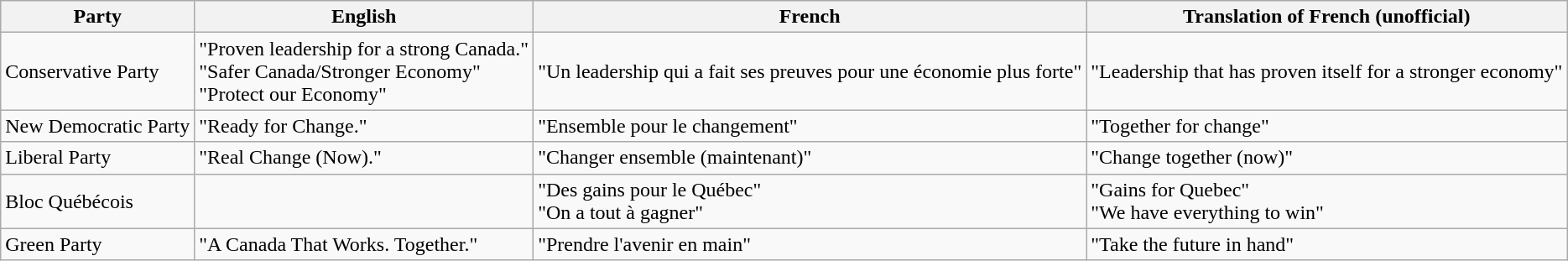<table class="wikitable">
<tr>
<th>Party</th>
<th>English</th>
<th>French</th>
<th>Translation of French (unofficial)</th>
</tr>
<tr>
<td>Conservative Party</td>
<td>"Proven leadership for a strong Canada."<br>"Safer Canada/Stronger Economy"<br>"Protect our Economy"</td>
<td>"Un leadership qui a fait ses preuves pour une économie plus forte"</td>
<td>"Leadership that has proven itself for a stronger economy"</td>
</tr>
<tr>
<td>New Democratic Party</td>
<td>"Ready for Change."</td>
<td>"Ensemble pour le changement"</td>
<td>"Together for change"</td>
</tr>
<tr>
<td>Liberal Party</td>
<td>"Real Change (Now)."</td>
<td>"Changer ensemble (maintenant)"</td>
<td>"Change together (now)"</td>
</tr>
<tr>
<td>Bloc Québécois</td>
<td></td>
<td>"Des gains pour le Québec"<br>"On a tout à gagner"</td>
<td>"Gains for Quebec"<br>"We have everything to win"</td>
</tr>
<tr>
<td>Green Party</td>
<td>"A Canada That Works. Together."</td>
<td>"Prendre l'avenir en main"</td>
<td>"Take the future in hand"</td>
</tr>
</table>
